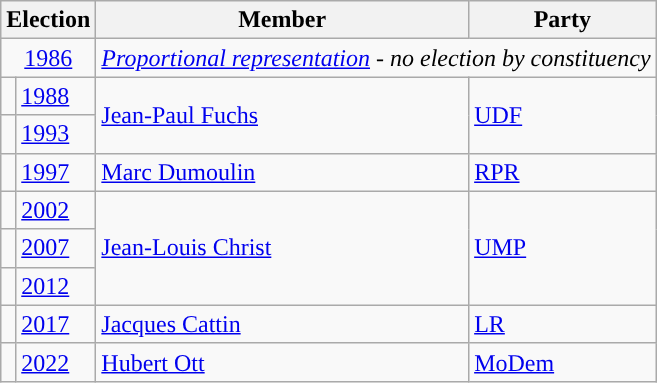<table class="wikitable">
<tr>
<th colspan="2">Election</th>
<th>Member</th>
<th>Party</th>
</tr>
<tr>
<td colspan="2" align="center"><a href='#'>1986</a></td>
<td colspan="2"><em><a href='#'>Proportional representation</a> - no election by constituency</em></td>
</tr>
<tr>
<td style="background-color: "></td>
<td><a href='#'>1988</a></td>
<td rowspan="2"><a href='#'>Jean-Paul Fuchs</a></td>
<td rowspan="2"><a href='#'>UDF</a></td>
</tr>
<tr>
<td style="background-color: "></td>
<td><a href='#'>1993</a></td>
</tr>
<tr>
<td style="background-color: "></td>
<td><a href='#'>1997</a></td>
<td><a href='#'>Marc Dumoulin</a></td>
<td><a href='#'>RPR</a></td>
</tr>
<tr>
<td style="background-color: "></td>
<td><a href='#'>2002</a></td>
<td rowspan="3"><a href='#'>Jean-Louis Christ</a></td>
<td rowspan="3"><a href='#'>UMP</a></td>
</tr>
<tr>
<td style="background-color: "></td>
<td><a href='#'>2007</a></td>
</tr>
<tr>
<td style="background-color: "></td>
<td><a href='#'>2012</a></td>
</tr>
<tr>
<td style="background-color: "></td>
<td><a href='#'>2017</a></td>
<td><a href='#'>Jacques Cattin</a></td>
<td><a href='#'>LR</a></td>
</tr>
<tr>
<td style="background-color: "></td>
<td><a href='#'>2022</a></td>
<td><a href='#'>Hubert Ott</a></td>
<td><a href='#'>MoDem</a></td>
</tr>
</table>
